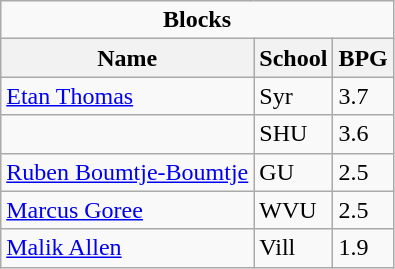<table class="wikitable">
<tr>
<td colspan=3 style="text-align:center;"><strong>Blocks</strong></td>
</tr>
<tr>
<th>Name</th>
<th>School</th>
<th>BPG</th>
</tr>
<tr>
<td><a href='#'>Etan Thomas</a></td>
<td>Syr</td>
<td>3.7</td>
</tr>
<tr>
<td></td>
<td>SHU</td>
<td>3.6</td>
</tr>
<tr>
<td><a href='#'>Ruben Boumtje-Boumtje</a></td>
<td>GU</td>
<td>2.5</td>
</tr>
<tr>
<td><a href='#'>Marcus Goree</a></td>
<td>WVU</td>
<td>2.5</td>
</tr>
<tr>
<td><a href='#'>Malik Allen</a></td>
<td>Vill</td>
<td>1.9</td>
</tr>
</table>
